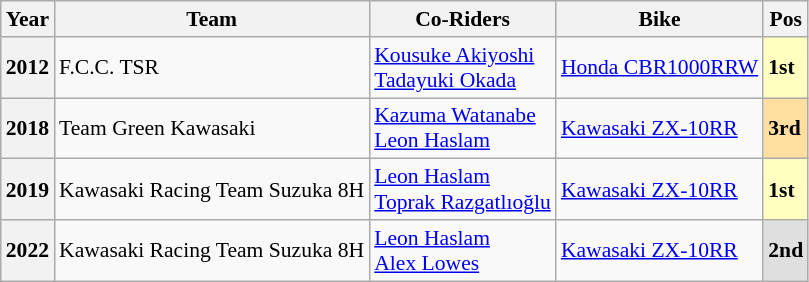<table class="wikitable" style="font-size:90%; text-align:left;">
<tr>
<th>Year</th>
<th>Team</th>
<th>Co-Riders</th>
<th>Bike</th>
<th>Pos</th>
</tr>
<tr>
<th>2012</th>
<td> F.C.C. TSR</td>
<td> <a href='#'>Kousuke Akiyoshi</a><br> <a href='#'>Tadayuki Okada</a></td>
<td><a href='#'>Honda CBR1000RRW</a></td>
<td style="background:#FFFFBF;"><strong>1st</strong></td>
</tr>
<tr>
<th>2018</th>
<td> Team Green Kawasaki</td>
<td> <a href='#'>Kazuma Watanabe</a><br> <a href='#'>Leon Haslam</a></td>
<td><a href='#'>Kawasaki ZX-10RR</a></td>
<td style="background:#FFDF9F;"><strong>3rd</strong></td>
</tr>
<tr>
<th>2019</th>
<td> Kawasaki Racing Team Suzuka 8H</td>
<td> <a href='#'>Leon Haslam</a><br> <a href='#'>Toprak Razgatlıoğlu</a></td>
<td><a href='#'>Kawasaki ZX-10RR</a></td>
<td style="background:#FFFFBF;"><strong>1st</strong></td>
</tr>
<tr>
<th>2022</th>
<td> Kawasaki Racing Team Suzuka 8H</td>
<td> <a href='#'>Leon Haslam</a><br> <a href='#'>Alex Lowes</a></td>
<td><a href='#'>Kawasaki ZX-10RR</a></td>
<td style="background:#DFDFDF;"><strong>2nd</strong></td>
</tr>
</table>
